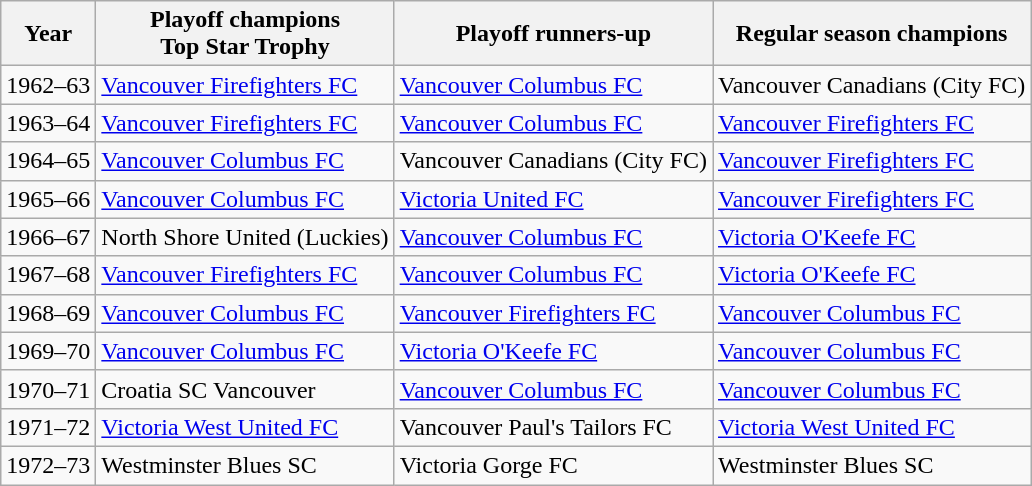<table class="wikitable">
<tr>
<th>Year</th>
<th>Playoff champions <br> Top Star Trophy</th>
<th>Playoff runners-up</th>
<th>Regular season champions</th>
</tr>
<tr>
<td>1962–63</td>
<td><a href='#'>Vancouver Firefighters FC</a></td>
<td><a href='#'>Vancouver Columbus FC</a></td>
<td>Vancouver Canadians (City FC)</td>
</tr>
<tr>
<td>1963–64</td>
<td><a href='#'>Vancouver Firefighters FC</a></td>
<td><a href='#'>Vancouver Columbus FC</a></td>
<td><a href='#'>Vancouver Firefighters FC</a></td>
</tr>
<tr>
<td>1964–65</td>
<td><a href='#'>Vancouver Columbus FC</a></td>
<td>Vancouver Canadians (City FC)</td>
<td><a href='#'>Vancouver Firefighters FC</a></td>
</tr>
<tr>
<td>1965–66</td>
<td><a href='#'>Vancouver Columbus FC</a></td>
<td><a href='#'>Victoria United FC</a></td>
<td><a href='#'>Vancouver Firefighters FC</a></td>
</tr>
<tr>
<td>1966–67</td>
<td>North Shore United (Luckies)</td>
<td><a href='#'>Vancouver Columbus FC</a></td>
<td><a href='#'>Victoria O'Keefe FC</a></td>
</tr>
<tr>
<td>1967–68</td>
<td><a href='#'>Vancouver Firefighters FC</a></td>
<td><a href='#'>Vancouver Columbus FC</a></td>
<td><a href='#'>Victoria O'Keefe FC</a></td>
</tr>
<tr>
<td>1968–69</td>
<td><a href='#'>Vancouver Columbus FC</a></td>
<td><a href='#'>Vancouver Firefighters FC</a></td>
<td><a href='#'>Vancouver Columbus FC</a></td>
</tr>
<tr>
<td>1969–70</td>
<td><a href='#'>Vancouver Columbus FC</a></td>
<td><a href='#'>Victoria O'Keefe FC</a></td>
<td><a href='#'>Vancouver Columbus FC</a></td>
</tr>
<tr>
<td>1970–71</td>
<td>Croatia SC Vancouver</td>
<td><a href='#'>Vancouver Columbus FC</a></td>
<td><a href='#'>Vancouver Columbus FC</a></td>
</tr>
<tr>
<td>1971–72</td>
<td><a href='#'>Victoria West United FC</a></td>
<td>Vancouver Paul's Tailors FC</td>
<td><a href='#'>Victoria West United FC</a></td>
</tr>
<tr>
<td>1972–73</td>
<td>Westminster Blues SC</td>
<td>Victoria Gorge FC</td>
<td>Westminster Blues SC</td>
</tr>
</table>
